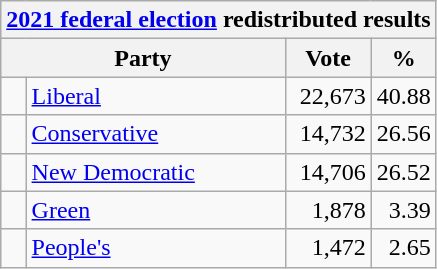<table class="wikitable">
<tr>
<th colspan="4"><a href='#'>2021 federal election</a> redistributed results</th>
</tr>
<tr>
<th bgcolor="#DDDDFF" width="130px" colspan="2">Party</th>
<th bgcolor="#DDDDFF" width="50px">Vote</th>
<th bgcolor="#DDDDFF" width="30px">%</th>
</tr>
<tr>
<td> </td>
<td><a href='#'>Liberal</a></td>
<td align=right>22,673</td>
<td align=right>40.88</td>
</tr>
<tr>
<td> </td>
<td><a href='#'>Conservative</a></td>
<td align=right>14,732</td>
<td align=right>26.56</td>
</tr>
<tr>
<td> </td>
<td><a href='#'>New Democratic</a></td>
<td align=right>14,706</td>
<td align=right>26.52</td>
</tr>
<tr>
<td> </td>
<td><a href='#'>Green</a></td>
<td align=right>1,878</td>
<td align=right>3.39</td>
</tr>
<tr>
<td> </td>
<td><a href='#'>People's</a></td>
<td align=right>1,472</td>
<td align=right>2.65</td>
</tr>
</table>
